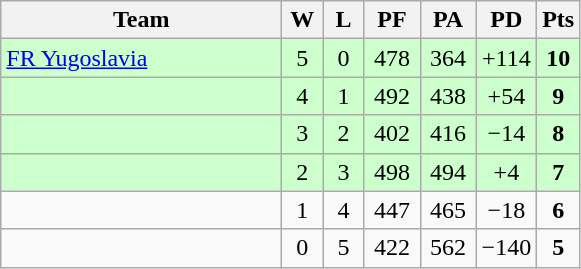<table class="wikitable" style="text-align:center;">
<tr>
<th width=180>Team</th>
<th width=20>W</th>
<th width=20>L</th>
<th width=30>PF</th>
<th width=30>PA</th>
<th width=30>PD</th>
<th width=20>Pts</th>
</tr>
<tr bgcolor="#ccffcc">
<td align=left> <a href='#'>FR Yugoslavia</a></td>
<td>5</td>
<td>0</td>
<td>478</td>
<td>364</td>
<td>+114</td>
<td><strong>10</strong></td>
</tr>
<tr bgcolor="#ccffcc">
<td align=left></td>
<td>4</td>
<td>1</td>
<td>492</td>
<td>438</td>
<td>+54</td>
<td><strong>9</strong></td>
</tr>
<tr bgcolor="#ccffcc">
<td align=left></td>
<td>3</td>
<td>2</td>
<td>402</td>
<td>416</td>
<td>−14</td>
<td><strong>8</strong></td>
</tr>
<tr bgcolor="#ccffcc">
<td align=left></td>
<td>2</td>
<td>3</td>
<td>498</td>
<td>494</td>
<td>+4</td>
<td><strong>7</strong></td>
</tr>
<tr>
<td align=left></td>
<td>1</td>
<td>4</td>
<td>447</td>
<td>465</td>
<td>−18</td>
<td><strong>6</strong></td>
</tr>
<tr>
<td align=left></td>
<td>0</td>
<td>5</td>
<td>422</td>
<td>562</td>
<td>−140</td>
<td><strong>5</strong></td>
</tr>
</table>
